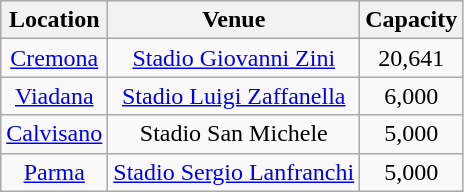<table class="wikitable sortable" style="text-align: center;">
<tr>
<th>Location</th>
<th>Venue</th>
<th>Capacity</th>
</tr>
<tr>
<td><a href='#'>Cremona</a></td>
<td><a href='#'>Stadio Giovanni Zini</a></td>
<td>20,641</td>
</tr>
<tr>
<td><a href='#'>Viadana</a></td>
<td><a href='#'>Stadio Luigi Zaffanella</a></td>
<td>6,000</td>
</tr>
<tr>
<td><a href='#'>Calvisano</a></td>
<td>Stadio San Michele</td>
<td>5,000</td>
</tr>
<tr>
<td><a href='#'>Parma</a></td>
<td><a href='#'>Stadio Sergio Lanfranchi</a></td>
<td>5,000</td>
</tr>
</table>
